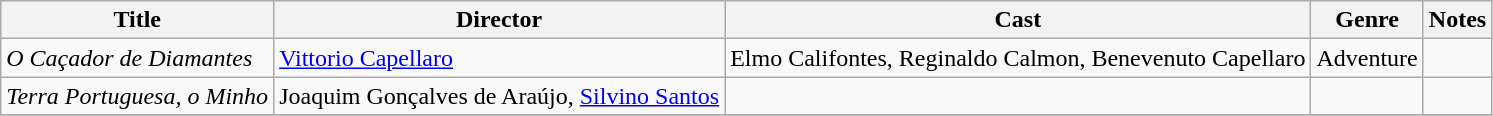<table class="wikitable">
<tr>
<th>Title</th>
<th>Director</th>
<th>Cast</th>
<th>Genre</th>
<th>Notes</th>
</tr>
<tr>
<td><em>O Caçador de Diamantes</em></td>
<td><a href='#'>Vittorio Capellaro</a></td>
<td>Elmo Califontes, Reginaldo Calmon, Benevenuto Capellaro</td>
<td>Adventure</td>
<td></td>
</tr>
<tr>
<td><em>Terra Portuguesa, o Minho</em></td>
<td>Joaquim Gonçalves de Araújo, <a href='#'>Silvino Santos</a></td>
<td></td>
<td></td>
<td></td>
</tr>
<tr>
</tr>
</table>
